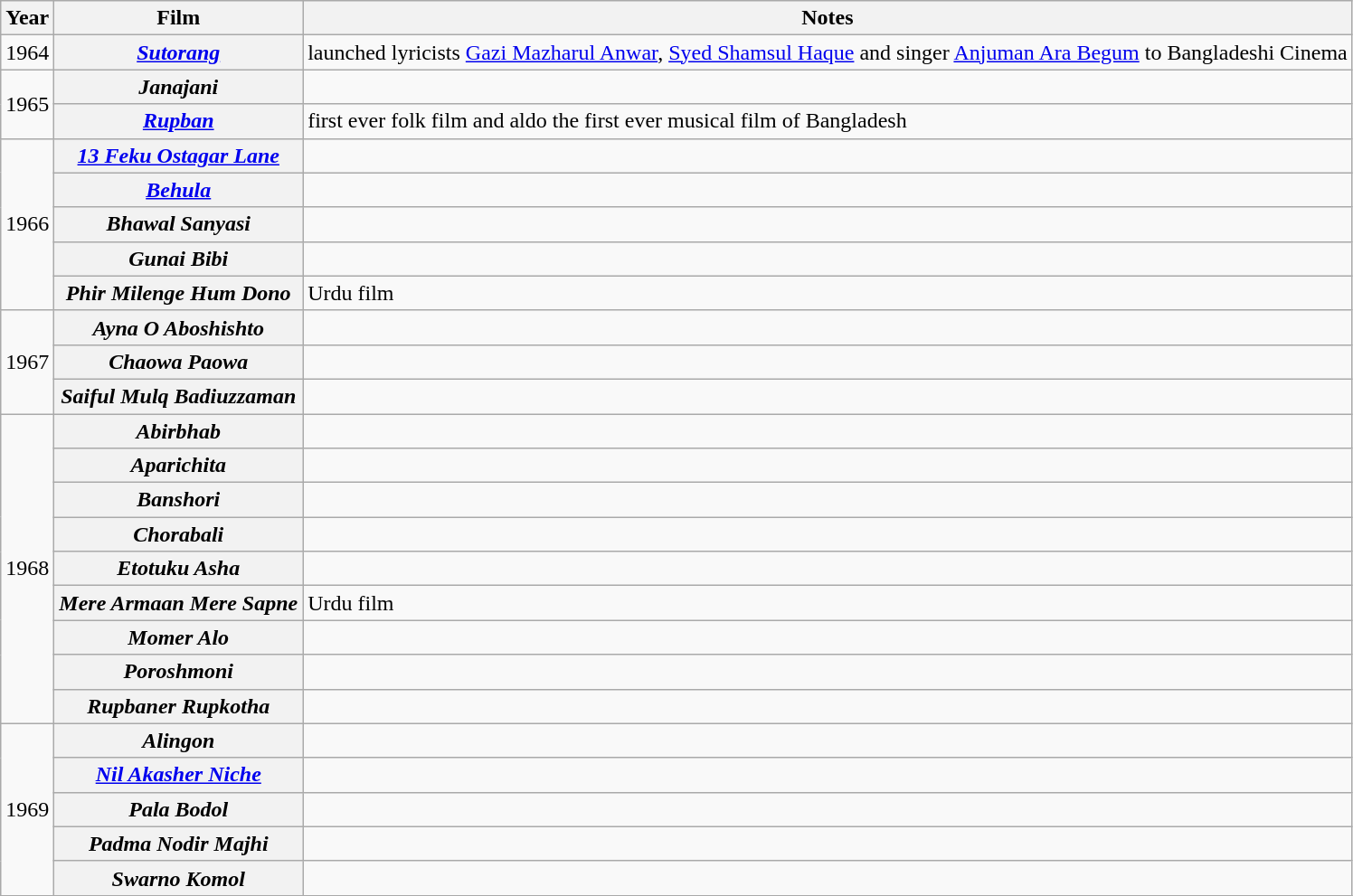<table class="wikitable sortable">
<tr>
<th>Year</th>
<th>Film</th>
<th>Notes</th>
</tr>
<tr>
<td rowspan=1>1964</td>
<th><em><a href='#'>Sutorang</a></em></th>
<td>launched lyricists <a href='#'>Gazi Mazharul Anwar</a>, <a href='#'>Syed Shamsul Haque</a> and singer <a href='#'>Anjuman Ara Begum</a> to Bangladeshi Cinema</td>
</tr>
<tr>
<td rowspan=2>1965</td>
<th><em>Janajani</em></th>
<td></td>
</tr>
<tr>
<th><em><a href='#'>Rupban</a></em></th>
<td>first ever folk film and aldo the first ever musical film of Bangladesh</td>
</tr>
<tr>
<td rowspan=5>1966</td>
<th><em><a href='#'>13 Feku Ostagar Lane</a></em></th>
<td></td>
</tr>
<tr>
<th><em><a href='#'>Behula</a></em></th>
<td></td>
</tr>
<tr>
<th><em>Bhawal Sanyasi</em></th>
<td></td>
</tr>
<tr>
<th><em>Gunai Bibi</em></th>
<td></td>
</tr>
<tr>
<th><em>Phir Milenge Hum Dono</em></th>
<td>Urdu film</td>
</tr>
<tr>
<td rowspan=3>1967</td>
<th><em>Ayna O Aboshishto</em></th>
<td></td>
</tr>
<tr>
<th><em>Chaowa Paowa</em></th>
<td></td>
</tr>
<tr>
<th><em>Saiful Mulq Badiuzzaman</em></th>
<td></td>
</tr>
<tr>
<td rowspan=9>1968</td>
<th><em>Abirbhab</em></th>
<td></td>
</tr>
<tr>
<th><em>Aparichita</em></th>
<td></td>
</tr>
<tr>
<th><em>Banshori</em></th>
<td></td>
</tr>
<tr>
<th><em>Chorabali</em></th>
<td></td>
</tr>
<tr>
<th><em>Etotuku Asha</em></th>
<td></td>
</tr>
<tr>
<th><em>Mere Armaan Mere Sapne</em></th>
<td>Urdu film</td>
</tr>
<tr>
<th><em>Momer Alo</em></th>
<td></td>
</tr>
<tr>
<th><em>Poroshmoni</em></th>
<td></td>
</tr>
<tr>
<th><em>Rupbaner Rupkotha</em></th>
<td></td>
</tr>
<tr>
<td rowspan=5>1969</td>
<th><em>Alingon</em></th>
<td></td>
</tr>
<tr>
<th><em><a href='#'>Nil Akasher Niche</a></em></th>
<td></td>
</tr>
<tr>
<th><em>Pala Bodol</em></th>
<td></td>
</tr>
<tr>
<th><em>Padma Nodir Majhi</em></th>
<td></td>
</tr>
<tr>
<th><em>Swarno Komol</em></th>
<td></td>
</tr>
<tr>
</tr>
</table>
